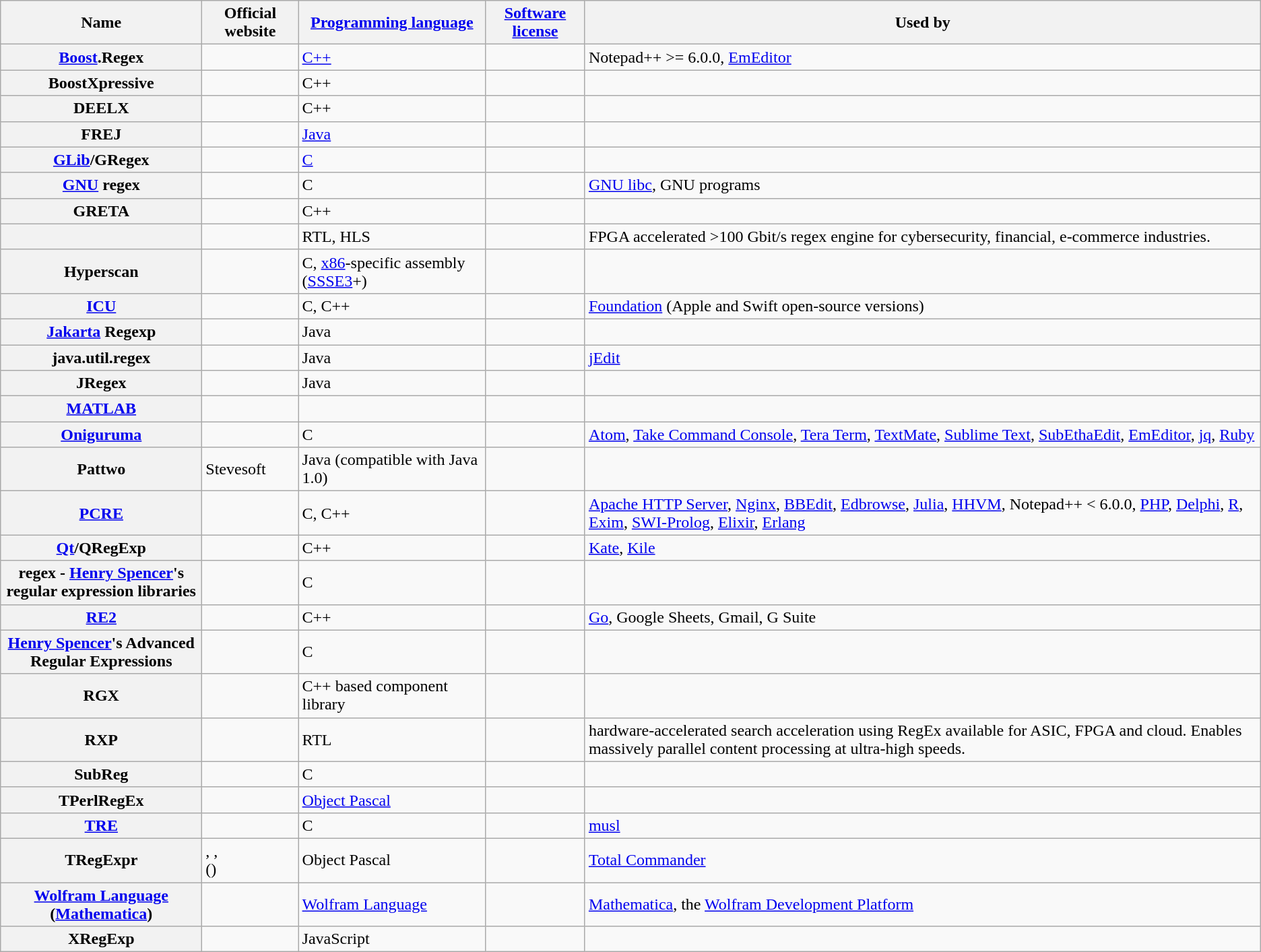<table class="wikitable sortable" style="width: auto; table-layout: fixed;">
<tr>
<th style="width: 12em">Name</th>
<th>Official website</th>
<th><a href='#'>Programming language</a></th>
<th><a href='#'>Software license</a></th>
<th>Used by</th>
</tr>
<tr>
<th><a href='#'>Boost</a>.Regex</th>
<td></td>
<td><a href='#'>C++</a></td>
<td></td>
<td>Notepad++ >= 6.0.0, <a href='#'>EmEditor</a></td>
</tr>
<tr>
<th>BoostXpressive</th>
<td></td>
<td>C++</td>
<td></td>
<td> </td>
</tr>
<tr>
<th>DEELX</th>
<td></td>
<td>C++</td>
<td></td>
<td> </td>
</tr>
<tr>
<th>FREJ</th>
<td></td>
<td><a href='#'>Java</a></td>
<td></td>
<td> </td>
</tr>
<tr>
<th><a href='#'>GLib</a>/GRegex</th>
<td></td>
<td><a href='#'>C</a></td>
<td></td>
<td> </td>
</tr>
<tr>
<th><a href='#'>GNU</a> regex</th>
<td></td>
<td>C</td>
<td></td>
<td><a href='#'>GNU libc</a>, GNU programs</td>
</tr>
<tr>
<th>GRETA</th>
<td></td>
<td>C++</td>
<td></td>
<td> </td>
</tr>
<tr>
<th></th>
<td></td>
<td>RTL, HLS</td>
<td></td>
<td>FPGA accelerated >100 Gbit/s regex engine for cybersecurity, financial, e-commerce industries.</td>
</tr>
<tr>
<th>Hyperscan</th>
<td></td>
<td>C, <a href='#'>x86</a>-specific assembly (<a href='#'>SSSE3</a>+)</td>
<td></td>
<td></td>
</tr>
<tr>
<th><a href='#'>ICU</a></th>
<td></td>
<td>C, C++</td>
<td></td>
<td><a href='#'>Foundation</a> (Apple and Swift open-source versions)</td>
</tr>
<tr>
<th><a href='#'>Jakarta</a> Regexp</th>
<td></td>
<td>Java</td>
<td></td>
<td> </td>
</tr>
<tr>
<th>java.util.regex</th>
<td></td>
<td>Java</td>
<td></td>
<td><a href='#'>jEdit</a></td>
</tr>
<tr>
<th>JRegex</th>
<td></td>
<td>Java</td>
<td></td>
<td> </td>
</tr>
<tr>
<th><a href='#'>MATLAB</a></th>
<td></td>
<td></td>
<td></td>
<td> </td>
</tr>
<tr>
<th><a href='#'>Oniguruma</a></th>
<td></td>
<td>C</td>
<td></td>
<td><a href='#'>Atom</a>, <a href='#'>Take Command Console</a>, <a href='#'>Tera Term</a>, <a href='#'>TextMate</a>, <a href='#'>Sublime Text</a>, <a href='#'>SubEthaEdit</a>, <a href='#'>EmEditor</a>, <a href='#'>jq</a>, <a href='#'>Ruby</a></td>
</tr>
<tr>
<th>Pattwo</th>
<td>Stevesoft</td>
<td>Java (compatible with Java 1.0)</td>
<td></td>
<td> </td>
</tr>
<tr>
<th><a href='#'>PCRE</a></th>
<td></td>
<td>C, C++</td>
<td></td>
<td><a href='#'>Apache HTTP Server</a>, <a href='#'>Nginx</a>, <a href='#'>BBEdit</a>, <a href='#'>Edbrowse</a>, <a href='#'>Julia</a>, <a href='#'>HHVM</a>, Notepad++ < 6.0.0, <a href='#'>PHP</a>, <a href='#'>Delphi</a>, <a href='#'>R</a>, <a href='#'>Exim</a>, <a href='#'>SWI-Prolog</a>, <a href='#'>Elixir</a>, <a href='#'>Erlang</a></td>
</tr>
<tr>
<th><a href='#'>Qt</a>/QRegExp</th>
<td> </td>
<td>C++</td>
<td></td>
<td><a href='#'>Kate</a>, <a href='#'>Kile</a></td>
</tr>
<tr>
<th>regex - <a href='#'>Henry Spencer</a>'s regular expression libraries</th>
<td></td>
<td>C</td>
<td></td>
<td> </td>
</tr>
<tr>
<th><a href='#'>RE2</a></th>
<td></td>
<td>C++</td>
<td></td>
<td><a href='#'>Go</a>, Google Sheets, Gmail, G Suite</td>
</tr>
<tr>
<th><a href='#'>Henry Spencer</a>'s Advanced Regular Expressions</th>
<td></td>
<td>C</td>
<td></td>
<td> </td>
</tr>
<tr>
<th>RGX</th>
<td></td>
<td>C++ based component library</td>
<td></td>
<td> </td>
</tr>
<tr>
<th>RXP</th>
<td></td>
<td>RTL</td>
<td></td>
<td>hardware-accelerated search acceleration using RegEx available for ASIC, FPGA and cloud. Enables massively parallel content processing at ultra-high speeds.</td>
</tr>
<tr>
<th>SubReg</th>
<td></td>
<td>C</td>
<td></td>
<td> </td>
</tr>
<tr>
<th>TPerlRegEx</th>
<td></td>
<td><a href='#'>Object Pascal</a></td>
<td></td>
<td> </td>
</tr>
<tr>
<th><a href='#'>TRE</a></th>
<td></td>
<td>C</td>
<td></td>
<td><a href='#'>musl</a></td>
</tr>
<tr>
<th>TRegExpr</th>
<td>, ,<br>()</td>
<td>Object Pascal</td>
<td></td>
<td><a href='#'>Total Commander</a></td>
</tr>
<tr>
<th><a href='#'>Wolfram Language</a> (<a href='#'>Mathematica</a>)</th>
<td></td>
<td><a href='#'>Wolfram Language</a></td>
<td></td>
<td><a href='#'>Mathematica</a>, the <a href='#'>Wolfram Development Platform</a></td>
</tr>
<tr>
<th>XRegExp</th>
<td></td>
<td>JavaScript</td>
<td></td>
<td> </td>
</tr>
</table>
